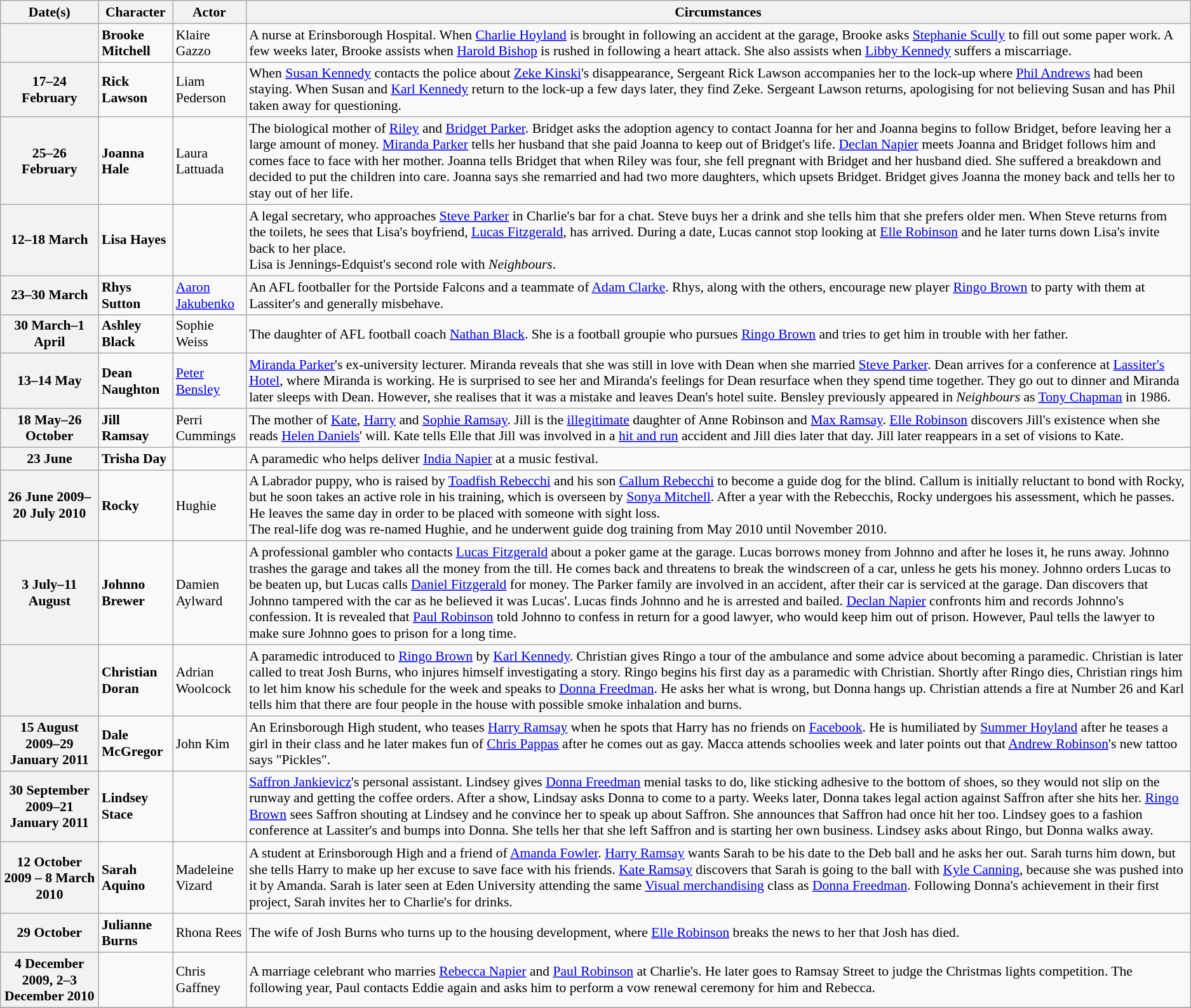<table class="wikitable plainrowheaders" style="font-size:90%">
<tr>
<th scope="col">Date(s)</th>
<th scope="col">Character</th>
<th scope="col">Actor</th>
<th scope="col">Circumstances</th>
</tr>
<tr>
<th scope="row"></th>
<td><strong>Brooke Mitchell</strong></td>
<td>Klaire Gazzo</td>
<td>A nurse at Erinsborough Hospital. When <a href='#'>Charlie Hoyland</a> is brought in following an accident at the garage, Brooke asks <a href='#'>Stephanie Scully</a> to fill out some paper work. A few weeks later, Brooke assists when <a href='#'>Harold Bishop</a> is rushed in following a heart attack. She also assists when <a href='#'>Libby Kennedy</a> suffers a miscarriage.</td>
</tr>
<tr>
<th scope="row">17–24 February</th>
<td><strong>Rick Lawson</strong></td>
<td>Liam Pederson</td>
<td>When <a href='#'>Susan Kennedy</a> contacts the police about <a href='#'>Zeke Kinski</a>'s disappearance, Sergeant Rick Lawson accompanies her to the lock-up where <a href='#'>Phil Andrews</a> had been staying. When Susan and <a href='#'>Karl Kennedy</a> return to the lock-up a few days later, they find Zeke. Sergeant Lawson returns, apologising for not believing Susan and has Phil taken away for questioning.</td>
</tr>
<tr>
<th scope="row">25–26 February</th>
<td><strong>Joanna Hale</strong></td>
<td>Laura Lattuada</td>
<td>The biological mother of <a href='#'>Riley</a> and <a href='#'>Bridget Parker</a>. Bridget asks the adoption agency to contact Joanna for her and Joanna begins to follow Bridget, before leaving her a large amount of money. <a href='#'>Miranda Parker</a> tells her husband that she paid Joanna to keep out of Bridget's life. <a href='#'>Declan Napier</a> meets Joanna and Bridget follows him and comes face to face with her mother. Joanna tells Bridget that when Riley was four, she fell pregnant with Bridget and her husband died. She suffered a breakdown and decided to put the children into care. Joanna says she remarried and had two more daughters, which upsets Bridget. Bridget gives Joanna the money back and tells her to stay out of her life.</td>
</tr>
<tr>
<th scope="row">12–18 March</th>
<td><strong>Lisa Hayes</strong></td>
<td></td>
<td>A legal secretary, who approaches <a href='#'>Steve Parker</a> in Charlie's bar for a chat. Steve buys her a drink and she tells him that she prefers older men. When Steve returns from the toilets, he sees that Lisa's boyfriend, <a href='#'>Lucas Fitzgerald</a>, has arrived. During a date, Lucas cannot stop looking at <a href='#'>Elle Robinson</a> and he later turns down Lisa's invite back to her place.<br>Lisa is Jennings-Edquist's second role with <em>Neighbours</em>.</td>
</tr>
<tr>
<th scope="row">23–30 March</th>
<td><strong>Rhys Sutton</strong></td>
<td><a href='#'>Aaron Jakubenko</a></td>
<td>An AFL footballer for the Portside Falcons and a teammate of <a href='#'>Adam Clarke</a>. Rhys, along with the others, encourage new player <a href='#'>Ringo Brown</a> to party with them at Lassiter's and generally misbehave.</td>
</tr>
<tr>
<th scope="row">30 March–1 April</th>
<td><strong>Ashley Black</strong></td>
<td>Sophie Weiss</td>
<td>The daughter of AFL football coach <a href='#'>Nathan Black</a>. She is a football groupie who pursues <a href='#'>Ringo Brown</a> and tries to get him in trouble with her father.</td>
</tr>
<tr>
<th scope="row">13–14 May</th>
<td><strong>Dean Naughton</strong></td>
<td><a href='#'>Peter Bensley</a></td>
<td><a href='#'>Miranda Parker</a>'s ex-university lecturer. Miranda reveals that she was still in love with Dean when she married <a href='#'>Steve Parker</a>. Dean arrives for a conference at <a href='#'>Lassiter's Hotel</a>, where Miranda is working. He is surprised to see her and Miranda's feelings for Dean resurface when they spend time together. They go out to dinner and Miranda later sleeps with Dean. However, she realises that it was a mistake and leaves Dean's hotel suite. Bensley previously appeared in <em>Neighbours</em> as <a href='#'>Tony Chapman</a> in 1986.</td>
</tr>
<tr>
<th scope="row">18 May–26 October</th>
<td><strong>Jill Ramsay</strong></td>
<td>Perri Cummings</td>
<td>The mother of <a href='#'>Kate</a>, <a href='#'>Harry</a> and <a href='#'>Sophie Ramsay</a>. Jill is the <a href='#'>illegitimate</a> daughter of Anne Robinson and <a href='#'>Max Ramsay</a>. <a href='#'>Elle Robinson</a> discovers Jill's existence when she reads <a href='#'>Helen Daniels</a>' will. Kate tells Elle that Jill was involved in a <a href='#'>hit and run</a> accident and Jill dies later that day. Jill later reappears in a set of visions to Kate.</td>
</tr>
<tr>
<th scope="row">23 June</th>
<td><strong>Trisha Day</strong></td>
<td></td>
<td>A paramedic who helps deliver <a href='#'>India Napier</a> at a music festival.</td>
</tr>
<tr>
<th scope="row">26 June 2009–20 July 2010</th>
<td><strong>Rocky</strong></td>
<td>Hughie</td>
<td>A Labrador puppy, who is raised by <a href='#'>Toadfish Rebecchi</a> and his son <a href='#'>Callum Rebecchi</a> to become a guide dog for the blind. Callum is initially reluctant to bond with Rocky, but he soon takes an active role in his training, which is overseen by <a href='#'>Sonya Mitchell</a>. After a year with the Rebecchis, Rocky undergoes his assessment, which he passes. He leaves the same day in order to be placed with someone with sight loss.<br>The real-life dog was re-named Hughie, and he underwent guide dog training from May 2010 until November 2010.</td>
</tr>
<tr>
<th scope="row">3 July–11 August</th>
<td><strong>Johnno Brewer</strong></td>
<td>Damien Aylward</td>
<td>A professional gambler who contacts <a href='#'>Lucas Fitzgerald</a> about a poker game at the garage. Lucas borrows money from Johnno and after he loses it, he runs away. Johnno trashes the garage and takes all the money from the till. He comes back and threatens to break the windscreen of a car, unless he gets his money. Johnno orders Lucas to be beaten up, but Lucas calls <a href='#'>Daniel Fitzgerald</a> for money. The Parker family are involved in an accident, after their car is serviced at the garage. Dan discovers that Johnno tampered with the car as he believed it was Lucas'. Lucas finds Johnno and he is arrested and bailed. <a href='#'>Declan Napier</a> confronts him and records Johnno's confession. It is revealed that <a href='#'>Paul Robinson</a> told Johnno to confess in return for a good lawyer, who would keep him out of prison. However, Paul tells the lawyer to make sure Johnno goes to prison for a long time.</td>
</tr>
<tr>
<th scope="row"></th>
<td><strong>Christian Doran</strong></td>
<td>Adrian Woolcock</td>
<td>A paramedic introduced to <a href='#'>Ringo Brown</a> by <a href='#'>Karl Kennedy</a>. Christian gives Ringo a tour of the ambulance and some advice about becoming a paramedic. Christian is later called to treat Josh Burns, who injures himself investigating a story. Ringo begins his first day as a paramedic with Christian. Shortly after Ringo dies, Christian rings him to let him know his schedule for the week and speaks to <a href='#'>Donna Freedman</a>. He asks her what is wrong, but Donna hangs up. Christian attends a fire at Number 26 and Karl tells him that there are four people in the house with possible smoke inhalation and burns.</td>
</tr>
<tr>
<th scope="row">15 August 2009–29 January 2011</th>
<td><strong>Dale McGregor</strong></td>
<td>John Kim</td>
<td>An Erinsborough High student, who teases <a href='#'>Harry Ramsay</a> when he spots that Harry has no friends on <a href='#'>Facebook</a>. He is humiliated by <a href='#'>Summer Hoyland</a> after he teases a girl in their class and he later makes fun of <a href='#'>Chris Pappas</a> after he comes out as gay. Macca attends schoolies week and later points out that <a href='#'>Andrew Robinson</a>'s new tattoo says "Pickles".</td>
</tr>
<tr>
<th scope="row">30 September 2009–21 January 2011</th>
<td><strong>Lindsey Stace</strong></td>
<td></td>
<td><a href='#'>Saffron Jankievicz</a>'s personal assistant. Lindsey gives <a href='#'>Donna Freedman</a> menial tasks to do, like sticking adhesive to the bottom of shoes, so they would not slip on the runway and getting the coffee orders. After a show, Lindsay asks Donna to come to a party. Weeks later, Donna takes legal action against Saffron after she hits her. <a href='#'>Ringo Brown</a> sees Saffron shouting at Lindsey and he convince her to speak up about Saffron. She announces that Saffron had once hit her too. Lindsey goes to a fashion conference at Lassiter's and bumps into Donna. She tells her that she left Saffron and is starting her own business. Lindsey asks about Ringo, but Donna walks away.</td>
</tr>
<tr>
<th scope="row">12 October 2009 – 8 March 2010</th>
<td><strong>Sarah Aquino</strong></td>
<td>Madeleine Vizard</td>
<td>A student at Erinsborough High and a friend of <a href='#'>Amanda Fowler</a>. <a href='#'>Harry Ramsay</a> wants Sarah to be his date to the Deb ball and he asks her out. Sarah turns him down, but she tells Harry to make up her excuse to save face with his friends. <a href='#'>Kate Ramsay</a> discovers that Sarah is going to the ball with <a href='#'>Kyle Canning</a>, because she was pushed into it by Amanda. Sarah is later seen at Eden University attending the same <a href='#'>Visual merchandising</a> class as <a href='#'>Donna Freedman</a>. Following Donna's achievement in their first project, Sarah invites her to Charlie's for drinks.</td>
</tr>
<tr>
<th scope="row">29 October</th>
<td><strong>Julianne Burns</strong></td>
<td>Rhona Rees</td>
<td>The wife of Josh Burns who turns up to the housing development, where <a href='#'>Elle Robinson</a> breaks the news to her that Josh has died.</td>
</tr>
<tr>
<th scope="row">4 December 2009, 2–3 December 2010</th>
<td></td>
<td>Chris Gaffney</td>
<td>A marriage celebrant who marries <a href='#'>Rebecca Napier</a> and <a href='#'>Paul Robinson</a> at Charlie's. He later goes to Ramsay Street to judge the Christmas lights competition. The following year, Paul contacts Eddie again and asks him to perform a vow renewal ceremony for him and Rebecca.</td>
</tr>
<tr>
</tr>
</table>
